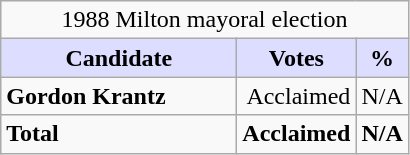<table class="wikitable sortable">
<tr>
<td colspan="3" style="text-align:center;">1988 Milton mayoral election</td>
</tr>
<tr>
<th style="background:#ddf; width:150px;">Candidate</th>
<th style="background:#ddf;">Votes</th>
<th style="background:#ddf;">%</th>
</tr>
<tr>
<td><strong>Gordon Krantz</strong></td>
<td align=right>Acclaimed</td>
<td align=right>N/A</td>
</tr>
<tr>
<td><strong>Total</strong></td>
<td align=right><strong>Acclaimed</strong></td>
<td align=right><strong>N/A</strong></td>
</tr>
</table>
